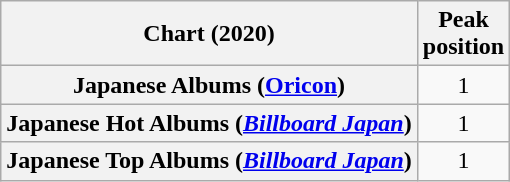<table class="wikitable sortable plainrowheaders" style="text-align:center;">
<tr>
<th>Chart (2020)</th>
<th>Peak<br>position</th>
</tr>
<tr>
<th scope="row">Japanese Albums (<a href='#'>Oricon</a>)</th>
<td>1</td>
</tr>
<tr>
<th scope="row">Japanese Hot Albums (<em><a href='#'>Billboard Japan</a></em>)</th>
<td>1</td>
</tr>
<tr>
<th scope="row">Japanese Top Albums (<em><a href='#'>Billboard Japan</a></em>)</th>
<td>1</td>
</tr>
</table>
